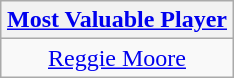<table class=wikitable style="text-align:center; margin:auto">
<tr>
<th><a href='#'>Most Valuable Player</a></th>
</tr>
<tr>
<td> <a href='#'>Reggie Moore</a></td>
</tr>
</table>
